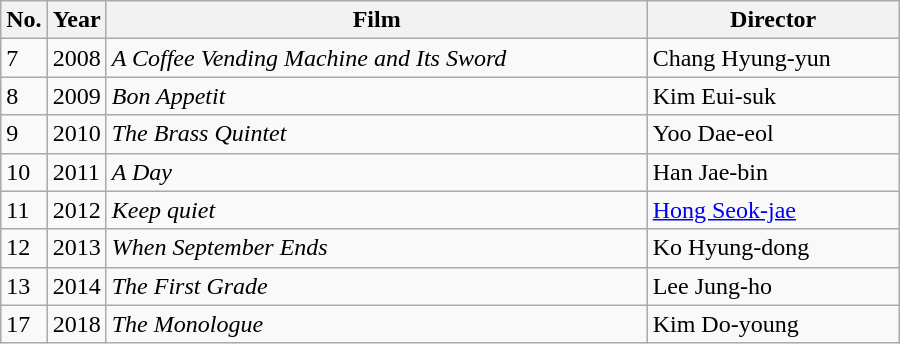<table class=wikitable style="width:600px">
<tr>
<th width=10>No.</th>
<th width=10>Year</th>
<th>Film</th>
<th>Director</th>
</tr>
<tr>
<td>7</td>
<td>2008</td>
<td><em>A Coffee Vending Machine and Its Sword</em></td>
<td>Chang Hyung-yun</td>
</tr>
<tr>
<td>8</td>
<td>2009</td>
<td><em>Bon Appetit</em></td>
<td>Kim Eui-suk</td>
</tr>
<tr>
<td>9</td>
<td>2010</td>
<td><em>The Brass Quintet</em></td>
<td>Yoo Dae-eol</td>
</tr>
<tr>
<td>10</td>
<td>2011</td>
<td><em>A Day</em></td>
<td>Han Jae-bin</td>
</tr>
<tr>
<td>11</td>
<td>2012</td>
<td><em>Keep quiet</em></td>
<td><a href='#'>Hong Seok-jae</a></td>
</tr>
<tr>
<td>12</td>
<td>2013</td>
<td><em>When September Ends</em></td>
<td>Ko Hyung-dong</td>
</tr>
<tr>
<td>13</td>
<td>2014</td>
<td><em>The First Grade</em></td>
<td>Lee Jung-ho</td>
</tr>
<tr>
<td>17</td>
<td>2018</td>
<td><em>The Monologue</em></td>
<td>Kim Do-young</td>
</tr>
</table>
